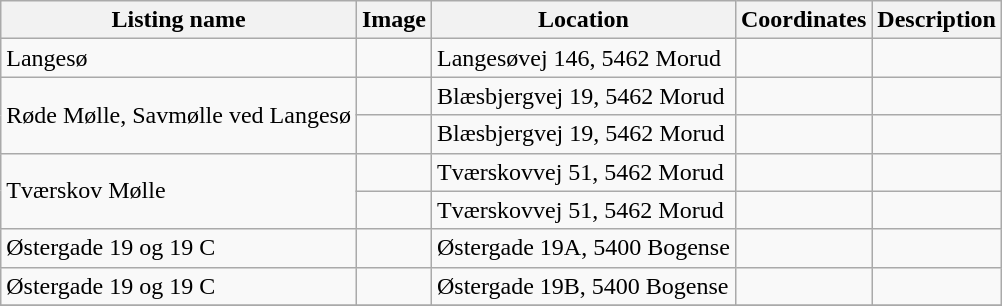<table class="wikitable sortable">
<tr>
<th>Listing name</th>
<th>Image</th>
<th>Location</th>
<th>Coordinates</th>
<th>Description</th>
</tr>
<tr>
<td>Langesø</td>
<td></td>
<td>Langesøvej 146, 5462 Morud</td>
<td></td>
<td></td>
</tr>
<tr>
<td rowspan="2">Røde Mølle, Savmølle ved Langesø</td>
<td></td>
<td>Blæsbjergvej 19, 5462 Morud</td>
<td></td>
<td></td>
</tr>
<tr>
<td></td>
<td>Blæsbjergvej 19, 5462 Morud</td>
<td></td>
<td></td>
</tr>
<tr>
<td rowspan="2">Tværskov Mølle</td>
<td></td>
<td>Tværskovvej 51, 5462 Morud</td>
<td></td>
<td></td>
</tr>
<tr>
<td></td>
<td>Tværskovvej 51, 5462 Morud</td>
<td></td>
<td></td>
</tr>
<tr>
<td>Østergade 19 og 19 C</td>
<td></td>
<td>Østergade 19A, 5400 Bogense</td>
<td></td>
<td></td>
</tr>
<tr>
<td>Østergade 19 og 19 C</td>
<td></td>
<td>Østergade 19B, 5400 Bogense</td>
<td></td>
<td></td>
</tr>
<tr>
</tr>
</table>
